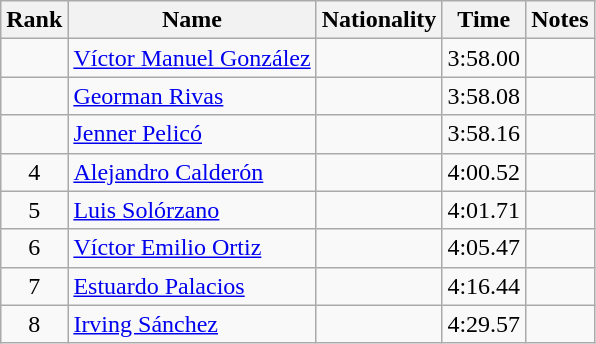<table class="wikitable sortable" style="text-align:center">
<tr>
<th>Rank</th>
<th>Name</th>
<th>Nationality</th>
<th>Time</th>
<th>Notes</th>
</tr>
<tr>
<td></td>
<td align=left><a href='#'>Víctor Manuel González</a></td>
<td align=left></td>
<td>3:58.00</td>
<td></td>
</tr>
<tr>
<td></td>
<td align=left><a href='#'>Georman Rivas</a></td>
<td align=left></td>
<td>3:58.08</td>
<td></td>
</tr>
<tr>
<td></td>
<td align=left><a href='#'>Jenner Pelicó</a></td>
<td align=left></td>
<td>3:58.16</td>
<td></td>
</tr>
<tr>
<td>4</td>
<td align=left><a href='#'>Alejandro Calderón</a></td>
<td align=left></td>
<td>4:00.52</td>
<td></td>
</tr>
<tr>
<td>5</td>
<td align=left><a href='#'>Luis Solórzano</a></td>
<td align=left></td>
<td>4:01.71</td>
<td></td>
</tr>
<tr>
<td>6</td>
<td align=left><a href='#'>Víctor Emilio Ortiz</a></td>
<td align=left></td>
<td>4:05.47</td>
<td></td>
</tr>
<tr>
<td>7</td>
<td align=left><a href='#'>Estuardo Palacios</a></td>
<td align=left></td>
<td>4:16.44</td>
<td></td>
</tr>
<tr>
<td>8</td>
<td align=left><a href='#'>Irving Sánchez</a></td>
<td align=left></td>
<td>4:29.57</td>
<td></td>
</tr>
</table>
